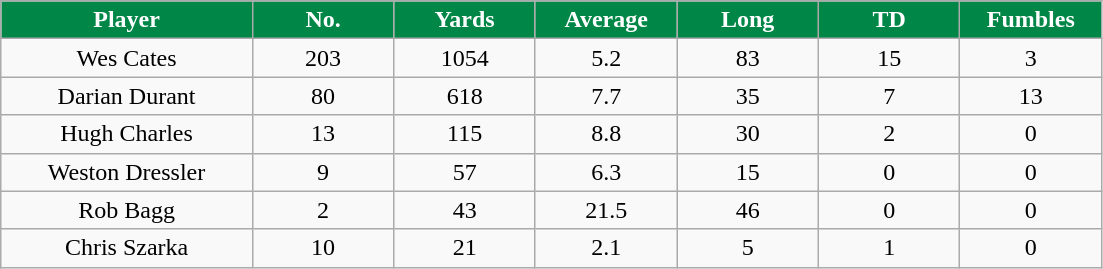<table class="wikitable sortable">
<tr>
<th style="background:#008748;color:white;" width="16%">Player</th>
<th style="background:#008748;color:white;" width="9%">No.</th>
<th style="background:#008748;color:white;" width="9%">Yards</th>
<th style="background:#008748;color:white;" width="9%">Average</th>
<th style="background:#008748;color:white;" width="9%">Long</th>
<th style="background:#008748;color:white;" width="9%">TD</th>
<th style="background:#008748;color:white;" width="9%">Fumbles</th>
</tr>
<tr align="center">
<td>Wes Cates</td>
<td>203</td>
<td>1054</td>
<td>5.2</td>
<td>83</td>
<td>15</td>
<td>3</td>
</tr>
<tr align="center">
<td>Darian Durant</td>
<td>80</td>
<td>618</td>
<td>7.7</td>
<td>35</td>
<td>7</td>
<td>13</td>
</tr>
<tr align="center">
<td>Hugh Charles</td>
<td>13</td>
<td>115</td>
<td>8.8</td>
<td>30</td>
<td>2</td>
<td>0</td>
</tr>
<tr align="center">
<td>Weston Dressler</td>
<td>9</td>
<td>57</td>
<td>6.3</td>
<td>15</td>
<td>0</td>
<td>0</td>
</tr>
<tr align="center">
<td>Rob Bagg</td>
<td>2</td>
<td>43</td>
<td>21.5</td>
<td>46</td>
<td>0</td>
<td>0</td>
</tr>
<tr align="center">
<td>Chris Szarka</td>
<td>10</td>
<td>21</td>
<td>2.1</td>
<td>5</td>
<td>1</td>
<td>0</td>
</tr>
</table>
